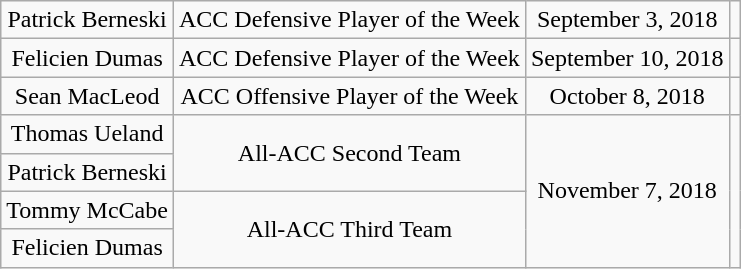<table class="wikitable sortable" style="text-align: center">
<tr>
<td>Patrick Berneski</td>
<td>ACC Defensive Player of the Week</td>
<td>September 3, 2018</td>
<td></td>
</tr>
<tr>
<td>Felicien Dumas</td>
<td>ACC Defensive Player of the Week</td>
<td>September 10, 2018</td>
<td></td>
</tr>
<tr>
<td>Sean MacLeod</td>
<td>ACC Offensive Player of the Week</td>
<td>October 8, 2018</td>
<td></td>
</tr>
<tr>
<td>Thomas Ueland</td>
<td rowspan=2>All-ACC Second Team</td>
<td rowspan=4>November 7, 2018</td>
<td rowspan=4></td>
</tr>
<tr>
<td>Patrick Berneski</td>
</tr>
<tr>
<td>Tommy McCabe</td>
<td rowspan=2>All-ACC Third Team</td>
</tr>
<tr>
<td>Felicien Dumas</td>
</tr>
</table>
